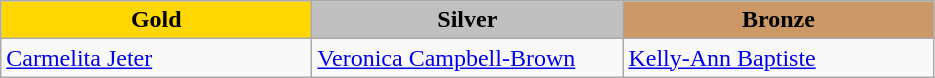<table class="wikitable" style="text-align:left">
<tr align="center">
<td width=200 bgcolor=gold><strong>Gold</strong></td>
<td width=200 bgcolor=silver><strong>Silver</strong></td>
<td width=200 bgcolor=CC9966><strong>Bronze</strong></td>
</tr>
<tr>
<td><a href='#'>Carmelita Jeter</a><br><em></em></td>
<td><a href='#'>Veronica Campbell-Brown</a><br><em></em></td>
<td><a href='#'>Kelly-Ann Baptiste</a><br><em></em></td>
</tr>
</table>
